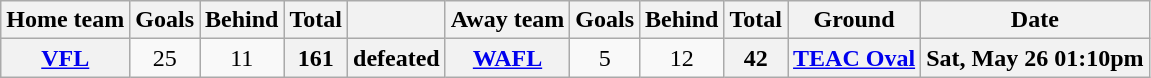<table class="wikitable">
<tr>
<th align=center>Home team</th>
<th align=center>Goals</th>
<th align=center>Behind</th>
<th align=center>Total</th>
<th align=center></th>
<th align=center>Away team</th>
<th align=center>Goals</th>
<th align=center>Behind</th>
<th align=center>Total</th>
<th align=center>Ground</th>
<th align=center>Date</th>
</tr>
<tr>
<th align=center><a href='#'>VFL</a></th>
<td align=center>25</td>
<td align=center>11</td>
<th align=center>161</th>
<th align=center>defeated</th>
<th align=center><a href='#'>WAFL</a></th>
<td align=center>5</td>
<td align=center>12</td>
<th align=center>42</th>
<th align=center><a href='#'>TEAC Oval</a></th>
<th align=center>Sat, May 26 01:10pm</th>
</tr>
</table>
